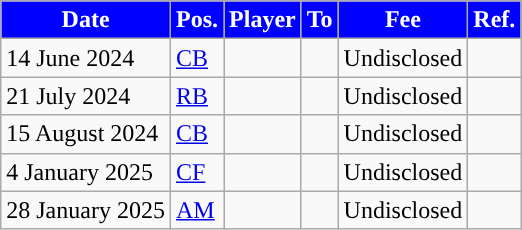<table class="wikitable plainrowheaders sortable">
<tr>
<th style="background:#0000FF; color:#FFFFFF; ">Date</th>
<th style="background:#0000FF; color:#FFFFFF; ">Pos.</th>
<th style="background:#0000FF; color:#FFFFFF; ">Player</th>
<th style="background:#0000FF; color:#FFFFFF; ">To</th>
<th style="background:#0000FF; color:#FFFFFF; ">Fee</th>
<th style="background:#0000FF; color:#FFFFFF; ">Ref.</th>
</tr>
<tr>
<td>14 June 2024</td>
<td><a href='#'>CB</a></td>
<td></td>
<td></td>
<td>Undisclosed</td>
<td></td>
</tr>
<tr>
<td>21 July 2024</td>
<td><a href='#'>RB</a></td>
<td></td>
<td></td>
<td>Undisclosed</td>
<td></td>
</tr>
<tr>
<td>15 August 2024</td>
<td><a href='#'>CB</a></td>
<td></td>
<td></td>
<td>Undisclosed</td>
<td></td>
</tr>
<tr>
<td>4 January 2025</td>
<td><a href='#'>CF</a></td>
<td></td>
<td></td>
<td>Undisclosed</td>
<td></td>
</tr>
<tr>
<td>28 January 2025</td>
<td><a href='#'>AM</a></td>
<td></td>
<td></td>
<td>Undisclosed</td>
<td></td>
</tr>
</table>
